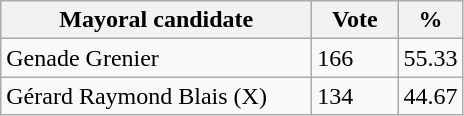<table class="wikitable">
<tr>
<th bgcolor="#DDDDFF" width="200px">Mayoral candidate</th>
<th bgcolor="#DDDDFF" width="50px">Vote</th>
<th bgcolor="#DDDDFF" width="30px">%</th>
</tr>
<tr>
<td>Genade Grenier</td>
<td>166</td>
<td>55.33</td>
</tr>
<tr>
<td>Gérard Raymond Blais (X)</td>
<td>134</td>
<td>44.67</td>
</tr>
</table>
